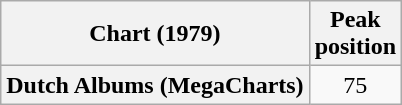<table class="wikitable sortable plainrowheaders" style="text-align:center">
<tr>
<th scope="col">Chart (1979)</th>
<th scope="col">Peak<br>position</th>
</tr>
<tr>
<th scope="row">Dutch Albums (MegaCharts)</th>
<td>75</td>
</tr>
</table>
